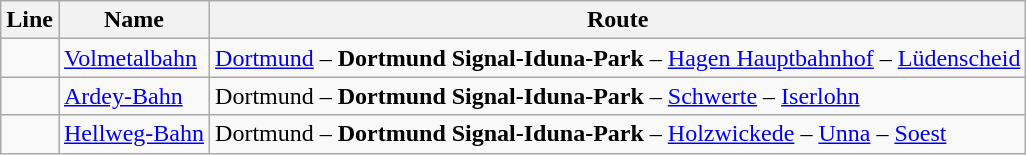<table class="wikitable">
<tr>
<th>Line</th>
<th>Name</th>
<th>Route</th>
</tr>
<tr>
<td></td>
<td><a href='#'>Volmetalbahn</a></td>
<td><a href='#'>Dortmund</a> – <strong>Dortmund Signal-Iduna-Park</strong> – <a href='#'>Hagen Hauptbahnhof</a> – <a href='#'>Lüdenscheid</a></td>
</tr>
<tr>
<td></td>
<td><a href='#'>Ardey-Bahn</a></td>
<td>Dortmund – <strong>Dortmund Signal-Iduna-Park</strong> – <a href='#'>Schwerte</a> – <a href='#'>Iserlohn</a></td>
</tr>
<tr>
<td></td>
<td><a href='#'>Hellweg-Bahn</a></td>
<td>Dortmund – <strong>Dortmund Signal-Iduna-Park</strong> – <a href='#'>Holzwickede</a> – <a href='#'>Unna</a> – <a href='#'>Soest</a></td>
</tr>
</table>
